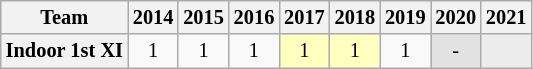<table class="wikitable" style="font-size:85%; text-align:center;">
<tr>
<th scope="col">Team</th>
<th scope="col">2014</th>
<th scope="col">2015</th>
<th scope="col">2016</th>
<th scope="col">2017</th>
<th scope="col">2018</th>
<th scope="col">2019</th>
<th scope="col">2020</th>
<th scope="col">2021</th>
</tr>
<tr>
<th scope="col">Indoor 1st XI</th>
<td>1</td>
<td>1</td>
<td>1</td>
<td bgcolor="#ffffbf">1</td>
<td bgcolor="#ffffbf">1</td>
<td>1</td>
<td bgcolor="#e2e2e2">-</td>
<td bgcolor="#ececec" colspan="1"></td>
</tr>
</table>
